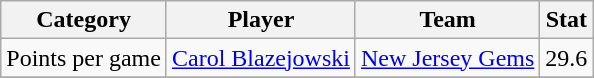<table class="wikitable" style="text-align:center">
<tr>
<th>Category</th>
<th>Player</th>
<th>Team</th>
<th>Stat</th>
</tr>
<tr>
<td>Points per game</td>
<td><a href='#'>Carol Blazejowski</a></td>
<td><a href='#'>New Jersey Gems</a></td>
<td>29.6</td>
</tr>
<tr>
</tr>
</table>
